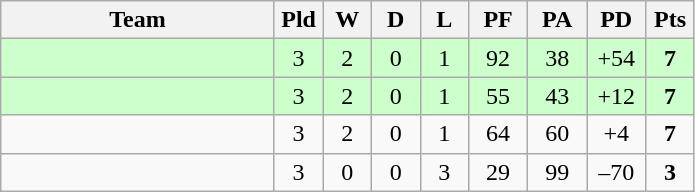<table class="wikitable" style="text-align:center;">
<tr>
<th width=175>Team</th>
<th width=25 abbr="Played">Pld</th>
<th width=25 abbr="Won">W</th>
<th width=25 abbr="Drawn">D</th>
<th width=25 abbr="Lost">L</th>
<th width=32 abbr="Points for">PF</th>
<th width=32 abbr="Points against">PA</th>
<th width=32 abbr="Points difference">PD</th>
<th width=25 abbr="Points">Pts</th>
</tr>
<tr bgcolor=ccffcc>
<td align=left></td>
<td>3</td>
<td>2</td>
<td>0</td>
<td>1</td>
<td>92</td>
<td>38</td>
<td>+54</td>
<td><strong>7</strong></td>
</tr>
<tr bgcolor=ccffcc>
<td align=left></td>
<td>3</td>
<td>2</td>
<td>0</td>
<td>1</td>
<td>55</td>
<td>43</td>
<td>+12</td>
<td><strong>7</strong></td>
</tr>
<tr>
<td align=left></td>
<td>3</td>
<td>2</td>
<td>0</td>
<td>1</td>
<td>64</td>
<td>60</td>
<td>+4</td>
<td><strong>7</strong></td>
</tr>
<tr>
<td align=left></td>
<td>3</td>
<td>0</td>
<td>0</td>
<td>3</td>
<td>29</td>
<td>99</td>
<td>–70</td>
<td><strong>3</strong></td>
</tr>
</table>
